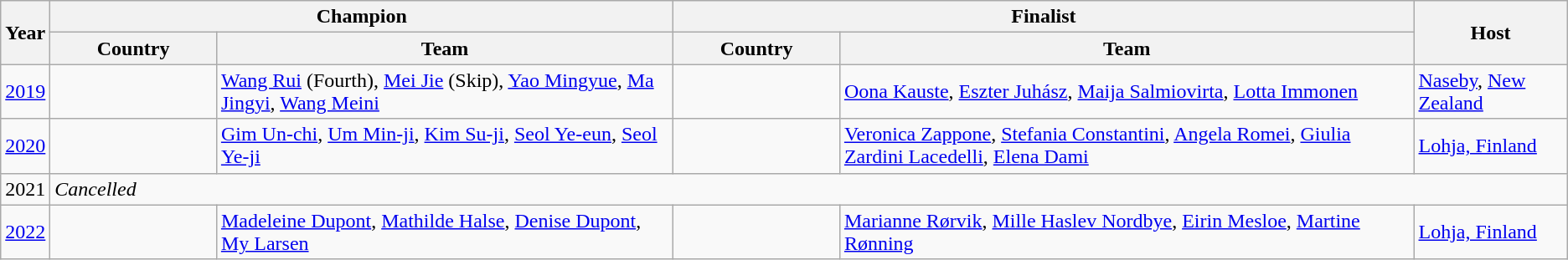<table class="wikitable">
<tr>
<th rowspan="2">Year</th>
<th colspan="2">Champion</th>
<th colspan="2">Finalist</th>
<th rowspan="2">Host</th>
</tr>
<tr>
<th width=125px>Country</th>
<th>Team</th>
<th width=125px>Country</th>
<th>Team</th>
</tr>
<tr>
<td><a href='#'>2019</a></td>
<td></td>
<td><a href='#'>Wang Rui</a> (Fourth), <a href='#'>Mei Jie</a> (Skip), <a href='#'>Yao Mingyue</a>, <a href='#'>Ma Jingyi</a>, <a href='#'>Wang Meini</a></td>
<td></td>
<td><a href='#'>Oona Kauste</a>, <a href='#'>Eszter Juhász</a>, <a href='#'>Maija Salmiovirta</a>, <a href='#'>Lotta Immonen</a></td>
<td><a href='#'>Naseby</a>, <a href='#'>New Zealand</a></td>
</tr>
<tr>
<td><a href='#'>2020</a></td>
<td></td>
<td><a href='#'>Gim Un-chi</a>, <a href='#'>Um Min-ji</a>, <a href='#'>Kim Su-ji</a>, <a href='#'>Seol Ye-eun</a>, <a href='#'>Seol Ye-ji</a></td>
<td></td>
<td><a href='#'>Veronica Zappone</a>, <a href='#'>Stefania Constantini</a>, <a href='#'>Angela Romei</a>, <a href='#'>Giulia Zardini Lacedelli</a>, <a href='#'>Elena Dami</a></td>
<td><a href='#'>Lohja, Finland</a></td>
</tr>
<tr>
<td>2021</td>
<td colspan="5"><em>Cancelled</em></td>
</tr>
<tr>
<td><a href='#'>2022</a></td>
<td></td>
<td><a href='#'>Madeleine Dupont</a>, <a href='#'>Mathilde Halse</a>, <a href='#'>Denise Dupont</a>, <a href='#'>My Larsen</a></td>
<td></td>
<td><a href='#'>Marianne Rørvik</a>, <a href='#'>Mille Haslev Nordbye</a>, <a href='#'>Eirin Mesloe</a>, <a href='#'>Martine Rønning</a></td>
<td><a href='#'>Lohja, Finland</a></td>
</tr>
</table>
